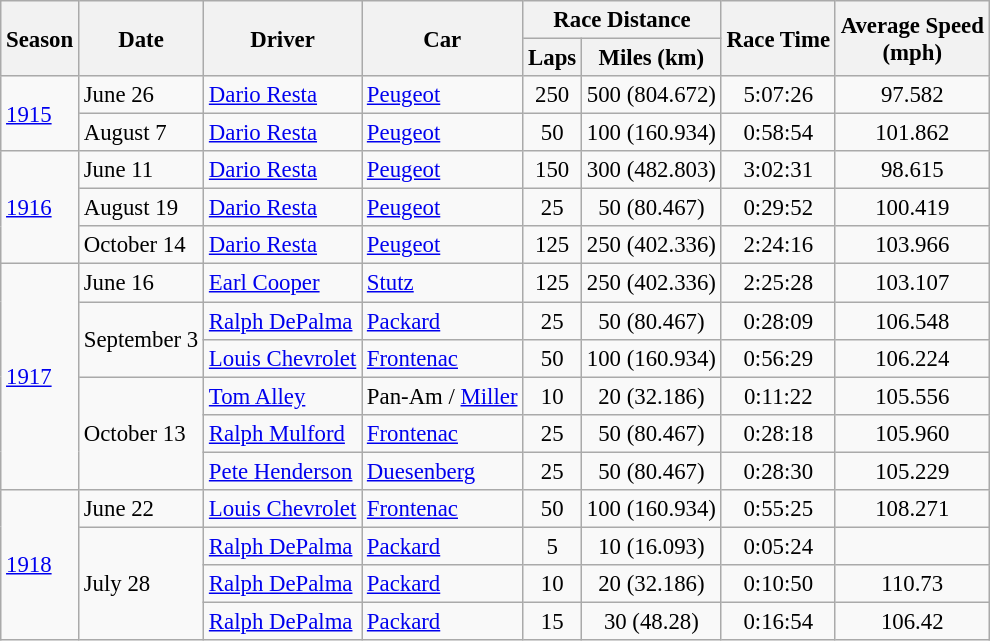<table class="wikitable" style="font-size: 95%;">
<tr>
<th rowspan="2">Season</th>
<th rowspan="2">Date</th>
<th rowspan="2">Driver</th>
<th rowspan="2">Car</th>
<th colspan="2">Race Distance</th>
<th rowspan="2">Race Time</th>
<th rowspan="2">Average Speed<br>(mph)</th>
</tr>
<tr>
<th>Laps</th>
<th>Miles (km)</th>
</tr>
<tr>
<td rowspan=2><a href='#'>1915</a></td>
<td>June 26</td>
<td> <a href='#'>Dario Resta</a></td>
<td><a href='#'>Peugeot</a></td>
<td align="center">250</td>
<td align="center">500 (804.672)</td>
<td align="center">5:07:26</td>
<td align="center">97.582</td>
</tr>
<tr>
<td>August 7</td>
<td> <a href='#'>Dario Resta</a></td>
<td><a href='#'>Peugeot</a></td>
<td align="center">50</td>
<td align="center">100 (160.934)</td>
<td align="center">0:58:54</td>
<td align="center">101.862</td>
</tr>
<tr>
<td rowspan=3><a href='#'>1916</a></td>
<td>June 11</td>
<td> <a href='#'>Dario Resta</a></td>
<td><a href='#'>Peugeot</a></td>
<td align="center">150</td>
<td align="center">300 (482.803)</td>
<td align="center">3:02:31</td>
<td align="center">98.615</td>
</tr>
<tr>
<td>August 19</td>
<td> <a href='#'>Dario Resta</a></td>
<td><a href='#'>Peugeot</a></td>
<td align="center">25</td>
<td align="center">50 (80.467)</td>
<td align="center">0:29:52</td>
<td align="center">100.419</td>
</tr>
<tr>
<td>October 14</td>
<td> <a href='#'>Dario Resta</a></td>
<td><a href='#'>Peugeot</a></td>
<td align="center">125</td>
<td align="center">250 (402.336)</td>
<td align="center">2:24:16</td>
<td align="center">103.966</td>
</tr>
<tr>
<td rowspan=6><a href='#'>1917</a></td>
<td>June 16</td>
<td> <a href='#'>Earl Cooper</a></td>
<td><a href='#'>Stutz</a></td>
<td align="center">125</td>
<td align="center">250 (402.336)</td>
<td align="center">2:25:28</td>
<td align="center">103.107</td>
</tr>
<tr>
<td rowspan=2>September 3</td>
<td> <a href='#'>Ralph DePalma</a></td>
<td><a href='#'>Packard</a></td>
<td align="center">25</td>
<td align="center">50 (80.467)</td>
<td align="center">0:28:09</td>
<td align="center">106.548</td>
</tr>
<tr>
<td> <a href='#'>Louis Chevrolet</a></td>
<td><a href='#'>Frontenac</a></td>
<td align="center">50</td>
<td align="center">100 (160.934)</td>
<td align="center">0:56:29</td>
<td align="center">106.224</td>
</tr>
<tr>
<td rowspan=3>October 13</td>
<td> <a href='#'>Tom Alley</a></td>
<td>Pan-Am / <a href='#'>Miller</a></td>
<td align="center">10</td>
<td align="center">20 (32.186)</td>
<td align="center">0:11:22</td>
<td align="center">105.556</td>
</tr>
<tr>
<td> <a href='#'>Ralph Mulford</a></td>
<td><a href='#'>Frontenac</a></td>
<td align="center">25</td>
<td align="center">50 (80.467)</td>
<td align="center">0:28:18</td>
<td align="center">105.960</td>
</tr>
<tr>
<td> <a href='#'>Pete Henderson</a></td>
<td><a href='#'>Duesenberg</a></td>
<td align="center">25</td>
<td align="center">50 (80.467)</td>
<td align="center">0:28:30</td>
<td align="center">105.229</td>
</tr>
<tr>
<td rowspan=4><a href='#'>1918</a></td>
<td>June 22</td>
<td> <a href='#'>Louis Chevrolet</a></td>
<td><a href='#'>Frontenac</a></td>
<td align="center">50</td>
<td align="center">100 (160.934)</td>
<td align="center">0:55:25</td>
<td align="center">108.271</td>
</tr>
<tr>
<td rowspan=3>July 28</td>
<td> <a href='#'>Ralph DePalma</a></td>
<td><a href='#'>Packard</a></td>
<td align="center">5</td>
<td align="center">10 (16.093)</td>
<td align="center">0:05:24</td>
<td align="center"></td>
</tr>
<tr>
<td> <a href='#'>Ralph DePalma</a></td>
<td><a href='#'>Packard</a></td>
<td align="center">10</td>
<td align="center">20 (32.186)</td>
<td align="center">0:10:50</td>
<td align="center">110.73</td>
</tr>
<tr>
<td> <a href='#'>Ralph DePalma</a></td>
<td><a href='#'>Packard</a></td>
<td align="center">15</td>
<td align="center">30 (48.28)</td>
<td align="center">0:16:54</td>
<td align="center">106.42</td>
</tr>
</table>
